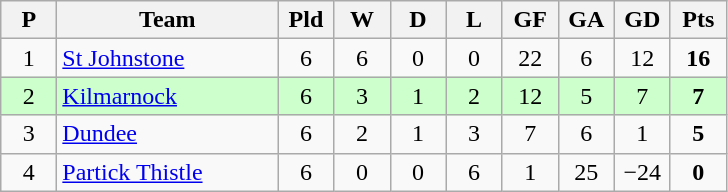<table class="wikitable" style="text-align: center;">
<tr>
<th width=30>P</th>
<th width=140>Team</th>
<th width=30>Pld</th>
<th width=30>W</th>
<th width=30>D</th>
<th width=30>L</th>
<th width=30>GF</th>
<th width=30>GA</th>
<th width=30>GD</th>
<th width=30>Pts</th>
</tr>
<tr>
<td>1</td>
<td align=left><a href='#'>St Johnstone</a></td>
<td>6</td>
<td>6</td>
<td>0</td>
<td>0</td>
<td>22</td>
<td>6</td>
<td>12</td>
<td><strong>16</strong></td>
</tr>
<tr style="background:#ccffcc;">
<td>2</td>
<td align=left><a href='#'>Kilmarnock</a></td>
<td>6</td>
<td>3</td>
<td>1</td>
<td>2</td>
<td>12</td>
<td>5</td>
<td>7</td>
<td><strong>7</strong></td>
</tr>
<tr>
<td>3</td>
<td align=left><a href='#'>Dundee</a></td>
<td>6</td>
<td>2</td>
<td>1</td>
<td>3</td>
<td>7</td>
<td>6</td>
<td>1</td>
<td><strong>5</strong></td>
</tr>
<tr>
<td>4</td>
<td align=left><a href='#'>Partick Thistle</a></td>
<td>6</td>
<td>0</td>
<td>0</td>
<td>6</td>
<td>1</td>
<td>25</td>
<td>−24</td>
<td><strong>0</strong></td>
</tr>
</table>
